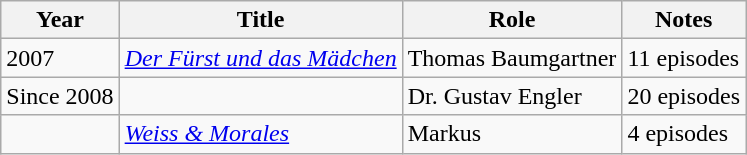<table class="wikitable sortable">
<tr>
<th>Year</th>
<th>Title</th>
<th>Role</th>
<th class="unsortable">Notes</th>
</tr>
<tr>
<td>2007</td>
<td><em><a href='#'>Der Fürst und das Mädchen</a></em></td>
<td>Thomas Baumgartner</td>
<td>11 episodes</td>
</tr>
<tr>
<td>Since 2008</td>
<td><em></em></td>
<td>Dr. Gustav Engler</td>
<td>20 episodes</td>
</tr>
<tr>
<td></td>
<td><em><a href='#'>Weiss & Morales</a></em></td>
<td>Markus</td>
<td>4 episodes</td>
</tr>
</table>
